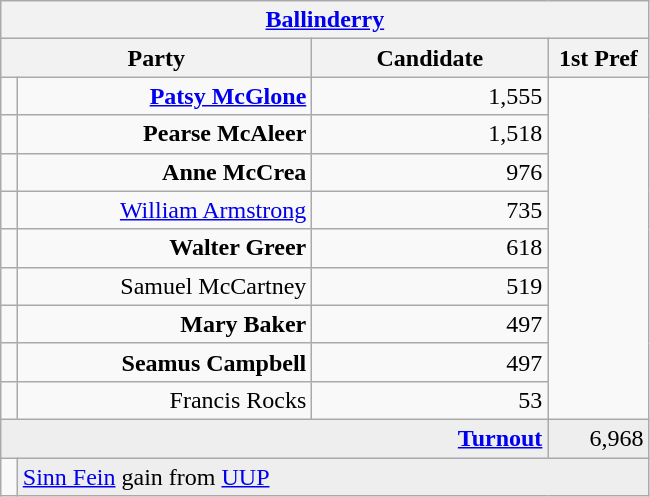<table class="wikitable">
<tr>
<th colspan="4" align="center"><a href='#'>Ballinderry</a></th>
</tr>
<tr>
<th colspan="2" align="center" width=200>Party</th>
<th width=150>Candidate</th>
<th width=60>1st Pref</th>
</tr>
<tr>
<td></td>
<td align="right"><strong><a href='#'>Patsy McGlone</a></strong></td>
<td align="right">1,555</td>
</tr>
<tr>
<td></td>
<td align="right"><strong>Pearse McAleer</strong></td>
<td align="right">1,518</td>
</tr>
<tr>
<td></td>
<td align="right"><strong>Anne McCrea</strong></td>
<td align="right">976</td>
</tr>
<tr>
<td></td>
<td align="right"><a href='#'>William Armstrong</a></td>
<td align="right">735</td>
</tr>
<tr>
<td></td>
<td align="right"><strong>Walter Greer</strong></td>
<td align="right">618</td>
</tr>
<tr>
<td></td>
<td align="right">Samuel McCartney</td>
<td align="right">519</td>
</tr>
<tr>
<td></td>
<td align="right"><strong>Mary Baker</strong></td>
<td align="right">497</td>
</tr>
<tr>
<td></td>
<td align="right"><strong>Seamus Campbell</strong></td>
<td align="right">497</td>
</tr>
<tr>
<td></td>
<td align="right">Francis Rocks</td>
<td align="right">53</td>
</tr>
<tr bgcolor="EEEEEE">
<td colspan=3 align="right"><strong><a href='#'>Turnout</a></strong></td>
<td align="right">6,968</td>
</tr>
<tr>
<td bgcolor=></td>
<td colspan=3 bgcolor="EEEEEE"><a href='#'>Sinn Fein</a> gain from <a href='#'>UUP</a></td>
</tr>
</table>
